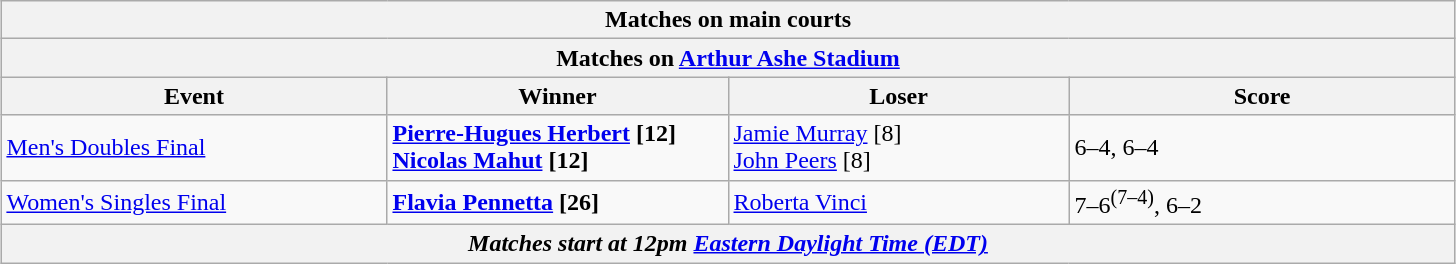<table class="wikitable" style="margin:auto;">
<tr>
<th colspan="4" style="white-space:nowrap;">Matches on main courts</th>
</tr>
<tr>
<th colspan="4"><strong>Matches on <a href='#'>Arthur Ashe Stadium</a></strong></th>
</tr>
<tr>
<th width=250>Event</th>
<th width=220>Winner</th>
<th width=220>Loser</th>
<th width=250>Score</th>
</tr>
<tr>
<td><a href='#'>Men's Doubles Final</a></td>
<td><strong> <a href='#'>Pierre-Hugues Herbert</a> [12] <br>  <a href='#'>Nicolas Mahut</a> [12]</strong></td>
<td> <a href='#'>Jamie Murray</a> [8] <br>  <a href='#'>John Peers</a> [8]</td>
<td>6–4, 6–4</td>
</tr>
<tr>
<td><a href='#'>Women's Singles Final</a></td>
<td><strong> <a href='#'>Flavia Pennetta</a> [26]</strong></td>
<td> <a href='#'>Roberta Vinci</a></td>
<td>7–6<sup>(7–4)</sup>, 6–2</td>
</tr>
<tr>
<th colspan=4><em>Matches start at 12pm <a href='#'>Eastern Daylight Time (EDT)</a></em></th>
</tr>
</table>
